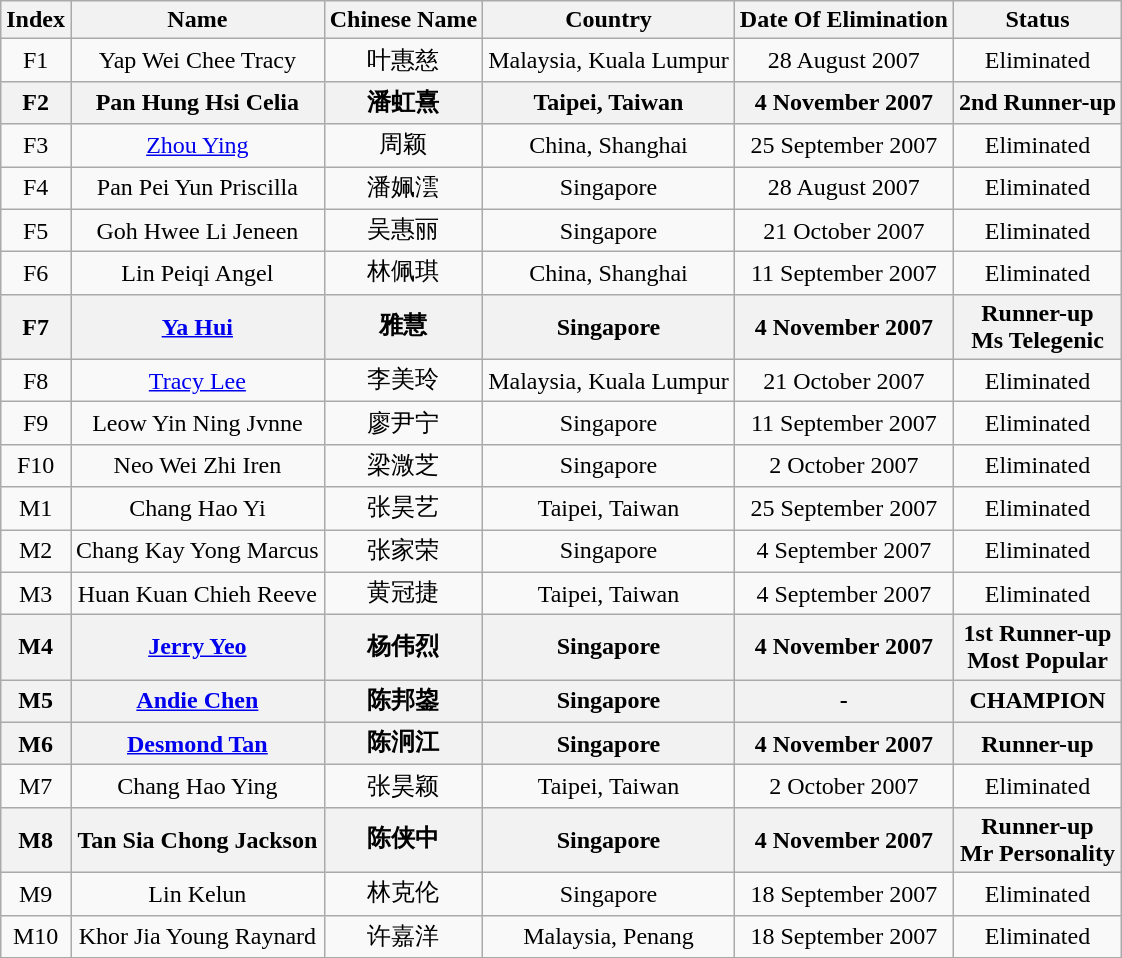<table class="wikitable" style="text-align:center;">
<tr>
<th>Index</th>
<th>Name</th>
<th>Chinese Name</th>
<th>Country</th>
<th>Date Of Elimination</th>
<th>Status</th>
</tr>
<tr>
<td>F1</td>
<td>Yap Wei Chee Tracy</td>
<td>叶惠慈</td>
<td>Malaysia, Kuala Lumpur</td>
<td>28 August 2007</td>
<td>Eliminated</td>
</tr>
<tr>
<th>F2</th>
<th>Pan Hung Hsi Celia</th>
<th>潘虹熹</th>
<th>Taipei, Taiwan</th>
<th>4 November 2007</th>
<th>2nd Runner-up</th>
</tr>
<tr>
<td>F3</td>
<td><a href='#'>Zhou Ying</a></td>
<td>周颖</td>
<td>China, Shanghai</td>
<td>25 September 2007</td>
<td>Eliminated</td>
</tr>
<tr>
<td>F4</td>
<td>Pan Pei Yun Priscilla</td>
<td>潘姵澐</td>
<td>Singapore</td>
<td>28 August 2007</td>
<td>Eliminated</td>
</tr>
<tr>
<td>F5</td>
<td>Goh Hwee Li Jeneen</td>
<td>吴惠丽</td>
<td>Singapore</td>
<td>21 October 2007</td>
<td>Eliminated</td>
</tr>
<tr>
<td>F6</td>
<td>Lin Peiqi Angel</td>
<td>林佩琪</td>
<td>China, Shanghai</td>
<td>11 September 2007</td>
<td>Eliminated</td>
</tr>
<tr>
<th>F7</th>
<th><a href='#'>Ya Hui</a></th>
<th>雅慧</th>
<th>Singapore</th>
<th>4 November 2007</th>
<th>Runner-up<br>Ms Telegenic</th>
</tr>
<tr>
<td>F8</td>
<td><a href='#'>Tracy Lee</a></td>
<td>李美玲</td>
<td>Malaysia, Kuala Lumpur</td>
<td>21 October 2007</td>
<td>Eliminated</td>
</tr>
<tr>
<td>F9</td>
<td>Leow Yin Ning Jvnne</td>
<td>廖尹宁</td>
<td>Singapore</td>
<td>11 September 2007</td>
<td>Eliminated</td>
</tr>
<tr>
<td>F10</td>
<td>Neo Wei Zhi Iren</td>
<td>梁溦芝</td>
<td>Singapore</td>
<td>2 October 2007</td>
<td>Eliminated</td>
</tr>
<tr>
<td>M1</td>
<td>Chang Hao Yi</td>
<td>张昊艺</td>
<td>Taipei, Taiwan</td>
<td>25 September 2007</td>
<td>Eliminated</td>
</tr>
<tr>
<td>M2</td>
<td>Chang Kay Yong Marcus</td>
<td>张家荣</td>
<td>Singapore</td>
<td>4 September 2007</td>
<td>Eliminated</td>
</tr>
<tr>
<td>M3</td>
<td>Huan Kuan Chieh Reeve</td>
<td>黄冠捷</td>
<td>Taipei, Taiwan</td>
<td>4 September 2007</td>
<td>Eliminated</td>
</tr>
<tr>
<th>M4</th>
<th><a href='#'>Jerry Yeo</a></th>
<th>杨伟烈</th>
<th>Singapore</th>
<th>4 November 2007</th>
<th>1st Runner-up<br>Most Popular</th>
</tr>
<tr>
<th>M5</th>
<th><a href='#'>Andie Chen</a></th>
<th>陈邦鋆</th>
<th>Singapore</th>
<th>-</th>
<th>CHAMPION</th>
</tr>
<tr>
<th>M6</th>
<th><a href='#'>Desmond Tan</a></th>
<th>陈泂江</th>
<th>Singapore</th>
<th>4 November 2007</th>
<th>Runner-up</th>
</tr>
<tr>
<td>M7</td>
<td>Chang Hao Ying</td>
<td>张昊颖</td>
<td>Taipei, Taiwan</td>
<td>2 October 2007</td>
<td>Eliminated</td>
</tr>
<tr>
<th>M8</th>
<th>Tan Sia Chong Jackson</th>
<th>陈侠中</th>
<th>Singapore</th>
<th>4 November 2007</th>
<th>Runner-up<br>Mr Personality</th>
</tr>
<tr>
<td>M9</td>
<td>Lin Kelun</td>
<td>林克伦</td>
<td>Singapore</td>
<td>18 September 2007</td>
<td>Eliminated</td>
</tr>
<tr>
<td>M10</td>
<td>Khor Jia Young Raynard</td>
<td>许嘉洋</td>
<td>Malaysia, Penang</td>
<td>18 September 2007</td>
<td>Eliminated</td>
</tr>
</table>
